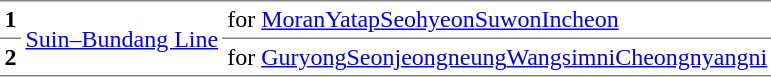<table border=1 cellspacing=0 cellpadding=3 frame=hsides rules=rows>
<tr>
<th>1</th>
<td rowspan="2"> <a href='#'>Suin–Bundang Line</a></td>
<td>for <a href='#'>Moran</a><a href='#'>Yatap</a><a href='#'>Seohyeon</a><a href='#'>Suwon</a><a href='#'>Incheon</a></td>
</tr>
<tr>
<th>2</th>
<td>for <a href='#'>Guryong</a><a href='#'>Seonjeongneung</a><a href='#'>Wangsimni</a><a href='#'>Cheongnyangni</a></td>
</tr>
</table>
